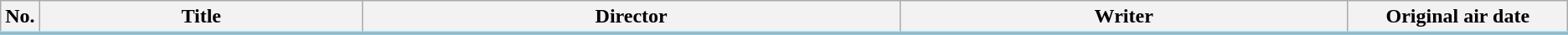<table class="wikitable">
<tr style="border-bottom: 3px solid SkyBlue;">
<th style="width:1%;">No.</th>
<th>Title</th>
<th>Director</th>
<th>Writer</th>
<th style="width:14%;">Original air date</th>
</tr>
<tr>
</tr>
</table>
